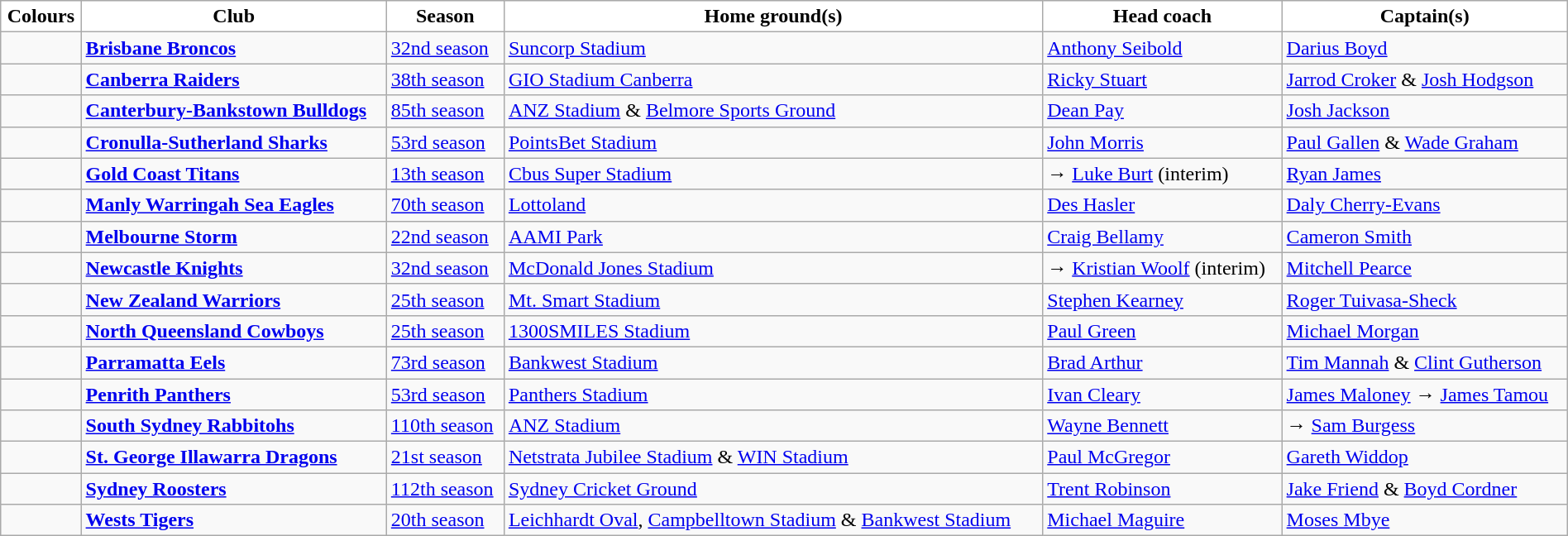<table class="wikitable" style="width:100%; text-align:left">
<tr>
<th style="background:white">Colours</th>
<th style="background:white">Club</th>
<th style="background:white">Season</th>
<th style="background:white">Home ground(s)</th>
<th style="background:white">Head coach</th>
<th style="background:white">Captain(s)</th>
</tr>
<tr>
<td></td>
<td><strong><a href='#'>Brisbane Broncos</a></strong></td>
<td><a href='#'>32nd season</a></td>
<td><a href='#'>Suncorp Stadium</a></td>
<td><a href='#'>Anthony Seibold</a></td>
<td><a href='#'>Darius Boyd</a></td>
</tr>
<tr>
<td></td>
<td><strong><a href='#'>Canberra Raiders</a></strong></td>
<td><a href='#'>38th season</a></td>
<td><a href='#'>GIO Stadium Canberra</a></td>
<td><a href='#'>Ricky Stuart</a></td>
<td><a href='#'>Jarrod Croker</a> & <a href='#'>Josh Hodgson</a></td>
</tr>
<tr>
<td></td>
<td><strong><a href='#'>Canterbury-Bankstown Bulldogs</a></strong></td>
<td><a href='#'>85th season</a></td>
<td><a href='#'>ANZ Stadium</a> & <a href='#'>Belmore Sports Ground</a></td>
<td><a href='#'>Dean Pay</a></td>
<td><a href='#'>Josh Jackson</a></td>
</tr>
<tr>
<td></td>
<td><strong><a href='#'>Cronulla-Sutherland Sharks</a></strong></td>
<td><a href='#'>53rd season</a></td>
<td><a href='#'>PointsBet Stadium</a></td>
<td><a href='#'>John Morris</a></td>
<td><a href='#'>Paul Gallen</a> & <a href='#'>Wade Graham</a></td>
</tr>
<tr>
<td></td>
<td><strong><a href='#'>Gold Coast Titans</a></strong></td>
<td><a href='#'>13th season</a></td>
<td><a href='#'>Cbus Super Stadium</a></td>
<td> → <a href='#'>Luke Burt</a> (interim)</td>
<td><a href='#'>Ryan James</a></td>
</tr>
<tr>
<td></td>
<td><strong><a href='#'>Manly Warringah Sea Eagles</a></strong></td>
<td><a href='#'>70th season</a></td>
<td><a href='#'>Lottoland</a></td>
<td><a href='#'>Des Hasler</a></td>
<td><a href='#'>Daly Cherry-Evans</a></td>
</tr>
<tr>
<td></td>
<td><strong><a href='#'>Melbourne Storm</a></strong></td>
<td><a href='#'>22nd season</a></td>
<td><a href='#'>AAMI Park</a></td>
<td><a href='#'>Craig Bellamy</a></td>
<td><a href='#'>Cameron Smith</a></td>
</tr>
<tr>
<td></td>
<td><strong><a href='#'>Newcastle Knights</a></strong></td>
<td><a href='#'>32nd season</a></td>
<td><a href='#'>McDonald Jones Stadium</a></td>
<td> → <a href='#'>Kristian Woolf</a> (interim)</td>
<td><a href='#'>Mitchell Pearce</a></td>
</tr>
<tr>
<td></td>
<td><strong><a href='#'>New Zealand Warriors</a></strong></td>
<td><a href='#'>25th season</a></td>
<td><a href='#'>Mt. Smart Stadium</a></td>
<td><a href='#'>Stephen Kearney</a></td>
<td><a href='#'>Roger Tuivasa-Sheck</a></td>
</tr>
<tr>
<td></td>
<td><strong><a href='#'>North Queensland Cowboys</a></strong></td>
<td><a href='#'>25th season</a></td>
<td><a href='#'>1300SMILES Stadium</a></td>
<td><a href='#'>Paul Green</a></td>
<td><a href='#'>Michael Morgan</a></td>
</tr>
<tr>
<td></td>
<td><strong><a href='#'>Parramatta Eels</a></strong></td>
<td><a href='#'>73rd season</a></td>
<td><a href='#'>Bankwest Stadium</a></td>
<td><a href='#'>Brad Arthur</a></td>
<td><a href='#'>Tim Mannah</a> & <a href='#'>Clint Gutherson</a></td>
</tr>
<tr>
<td></td>
<td><strong><a href='#'>Penrith Panthers</a></strong></td>
<td><a href='#'>53rd season</a></td>
<td><a href='#'>Panthers Stadium</a></td>
<td><a href='#'>Ivan Cleary</a></td>
<td><a href='#'>James Maloney</a> → <a href='#'>James Tamou</a></td>
</tr>
<tr>
<td></td>
<td><strong><a href='#'>South Sydney Rabbitohs</a></strong></td>
<td><a href='#'>110th season</a></td>
<td><a href='#'>ANZ Stadium</a></td>
<td><a href='#'>Wayne Bennett</a></td>
<td> → <a href='#'>Sam Burgess</a></td>
</tr>
<tr>
<td></td>
<td><strong><a href='#'>St. George Illawarra Dragons</a></strong></td>
<td><a href='#'>21st season</a></td>
<td><a href='#'>Netstrata Jubilee Stadium</a> & <a href='#'>WIN Stadium</a></td>
<td><a href='#'>Paul McGregor</a></td>
<td><a href='#'>Gareth Widdop</a></td>
</tr>
<tr>
<td></td>
<td><strong><a href='#'>Sydney Roosters</a></strong></td>
<td><a href='#'>112th season</a></td>
<td><a href='#'>Sydney Cricket Ground</a></td>
<td><a href='#'>Trent Robinson</a></td>
<td><a href='#'>Jake Friend</a> & <a href='#'>Boyd Cordner</a></td>
</tr>
<tr>
<td></td>
<td><strong><a href='#'>Wests Tigers</a></strong></td>
<td><a href='#'>20th season</a></td>
<td><a href='#'>Leichhardt Oval</a>, <a href='#'>Campbelltown Stadium</a> & <a href='#'>Bankwest Stadium</a></td>
<td><a href='#'>Michael Maguire</a></td>
<td><a href='#'>Moses Mbye</a></td>
</tr>
</table>
